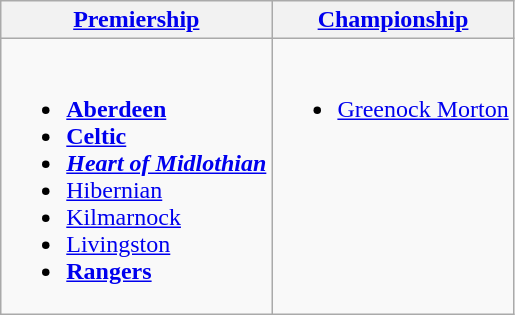<table class="wikitable" style="text-align:left">
<tr>
<th><a href='#'>Premiership</a></th>
<th><a href='#'>Championship</a></th>
</tr>
<tr>
<td valign="top"><br><ul><li><strong><a href='#'>Aberdeen</a></strong></li><li><strong><a href='#'>Celtic</a></strong></li><li><strong><em><a href='#'>Heart of Midlothian</a></em></strong></li><li><a href='#'>Hibernian</a></li><li><a href='#'>Kilmarnock</a></li><li><a href='#'>Livingston</a></li><li><strong><a href='#'>Rangers</a></strong></li></ul></td>
<td valign="top"><br><ul><li><a href='#'>Greenock Morton</a></li></ul></td>
</tr>
</table>
